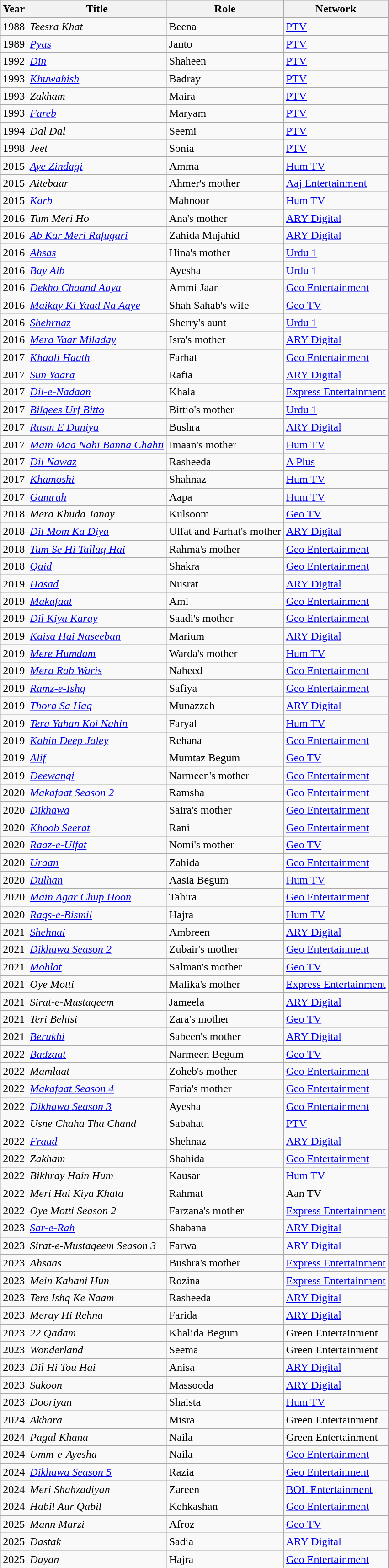<table class="wikitable sortable plainrowheaders">
<tr style="text-align:center;">
<th scope="col">Year</th>
<th scope="col">Title</th>
<th scope="col">Role</th>
<th scope="col">Network</th>
</tr>
<tr>
<td>1988</td>
<td><em>Teesra Khat</em></td>
<td>Beena</td>
<td><a href='#'>PTV</a></td>
</tr>
<tr>
<td>1989</td>
<td><em><a href='#'>Pyas</a></em></td>
<td>Janto</td>
<td><a href='#'>PTV</a></td>
</tr>
<tr>
<td>1992</td>
<td><em><a href='#'>Din</a></em></td>
<td>Shaheen</td>
<td><a href='#'>PTV</a></td>
</tr>
<tr>
<td>1993</td>
<td><em><a href='#'>Khuwahish</a></em></td>
<td>Badray</td>
<td><a href='#'>PTV</a></td>
</tr>
<tr>
<td>1993</td>
<td><em>Zakham</em></td>
<td>Maira</td>
<td><a href='#'>PTV</a></td>
</tr>
<tr>
<td>1993</td>
<td><em><a href='#'>Fareb</a></em></td>
<td>Maryam</td>
<td><a href='#'>PTV</a></td>
</tr>
<tr>
<td>1994</td>
<td><em>Dal Dal</em></td>
<td>Seemi</td>
<td><a href='#'>PTV</a></td>
</tr>
<tr>
<td>1998</td>
<td><em>Jeet</em></td>
<td>Sonia</td>
<td><a href='#'>PTV</a></td>
</tr>
<tr>
<td>2015</td>
<td><em><a href='#'>Aye Zindagi</a></em></td>
<td>Amma</td>
<td><a href='#'>Hum TV</a></td>
</tr>
<tr>
<td>2015</td>
<td><em>Aitebaar</em></td>
<td>Ahmer's mother</td>
<td><a href='#'>Aaj Entertainment</a></td>
</tr>
<tr>
<td>2015</td>
<td><em><a href='#'>Karb</a></em></td>
<td>Mahnoor</td>
<td><a href='#'>Hum TV</a></td>
</tr>
<tr>
<td>2016</td>
<td><em>Tum Meri Ho</em></td>
<td>Ana's mother</td>
<td><a href='#'>ARY Digital</a></td>
</tr>
<tr>
<td>2016</td>
<td><em><a href='#'>Ab Kar Meri Rafugari</a></em></td>
<td>Zahida Mujahid</td>
<td><a href='#'>ARY Digital</a></td>
</tr>
<tr>
<td>2016</td>
<td><em><a href='#'>Ahsas</a></em></td>
<td>Hina's mother</td>
<td><a href='#'>Urdu 1</a></td>
</tr>
<tr>
<td>2016</td>
<td><em><a href='#'>Bay Aib</a></em></td>
<td>Ayesha</td>
<td><a href='#'>Urdu 1</a></td>
</tr>
<tr>
<td>2016</td>
<td><em><a href='#'>Dekho Chaand Aaya</a></em></td>
<td>Ammi Jaan</td>
<td><a href='#'>Geo Entertainment</a></td>
</tr>
<tr>
<td>2016</td>
<td><em><a href='#'>Maikay Ki Yaad Na Aaye</a></em></td>
<td>Shah Sahab's wife</td>
<td><a href='#'>Geo TV</a></td>
</tr>
<tr>
<td>2016</td>
<td><em><a href='#'>Shehrnaz</a></em></td>
<td>Sherry's aunt</td>
<td><a href='#'>Urdu 1</a></td>
</tr>
<tr>
<td>2016</td>
<td><em><a href='#'>Mera Yaar Miladay</a></em></td>
<td>Isra's mother</td>
<td><a href='#'>ARY Digital</a></td>
</tr>
<tr>
<td>2017</td>
<td><em><a href='#'>Khaali Haath</a></em></td>
<td>Farhat</td>
<td><a href='#'>Geo Entertainment</a></td>
</tr>
<tr>
<td>2017</td>
<td><em><a href='#'>Sun Yaara</a></em></td>
<td>Rafia</td>
<td><a href='#'>ARY Digital</a></td>
</tr>
<tr>
<td>2017</td>
<td><em><a href='#'>Dil-e-Nadaan</a></em></td>
<td>Khala</td>
<td><a href='#'>Express Entertainment</a></td>
</tr>
<tr>
<td>2017</td>
<td><em><a href='#'>Bilqees Urf Bitto</a></em></td>
<td>Bittio's mother</td>
<td><a href='#'>Urdu 1</a></td>
</tr>
<tr>
<td>2017</td>
<td><em><a href='#'>Rasm E Duniya</a></em></td>
<td>Bushra</td>
<td><a href='#'>ARY Digital</a></td>
</tr>
<tr>
<td>2017</td>
<td><em><a href='#'>Main Maa Nahi Banna Chahti</a></em></td>
<td>Imaan's mother</td>
<td><a href='#'>Hum TV</a></td>
</tr>
<tr>
<td>2017</td>
<td><em><a href='#'>Dil Nawaz</a></em></td>
<td>Rasheeda</td>
<td><a href='#'>A Plus</a></td>
</tr>
<tr>
<td>2017</td>
<td><em><a href='#'>Khamoshi</a></em></td>
<td>Shahnaz</td>
<td><a href='#'>Hum TV</a></td>
</tr>
<tr>
<td>2017</td>
<td><em><a href='#'>Gumrah</a></em></td>
<td>Aapa</td>
<td><a href='#'>Hum TV</a></td>
</tr>
<tr>
<td>2018</td>
<td><em>Mera Khuda Janay</em></td>
<td>Kulsoom</td>
<td><a href='#'>Geo TV</a></td>
</tr>
<tr>
<td>2018</td>
<td><em><a href='#'>Dil Mom Ka Diya</a></em></td>
<td>Ulfat and Farhat's mother</td>
<td><a href='#'>ARY Digital</a></td>
</tr>
<tr>
<td>2018</td>
<td><em><a href='#'>Tum Se Hi Talluq Hai</a></em></td>
<td>Rahma's mother</td>
<td><a href='#'>Geo Entertainment</a></td>
</tr>
<tr>
<td>2018</td>
<td><em><a href='#'>Qaid</a></em></td>
<td>Shakra</td>
<td><a href='#'>Geo Entertainment</a></td>
</tr>
<tr>
<td>2019</td>
<td><em><a href='#'>Hasad</a></em></td>
<td>Nusrat</td>
<td><a href='#'>ARY Digital</a></td>
</tr>
<tr>
<td>2019</td>
<td><em><a href='#'>Makafaat</a></em></td>
<td>Ami</td>
<td><a href='#'>Geo Entertainment</a></td>
</tr>
<tr>
<td>2019</td>
<td><em><a href='#'>Dil Kiya Karay</a></em></td>
<td>Saadi's mother</td>
<td><a href='#'>Geo Entertainment</a></td>
</tr>
<tr>
<td>2019</td>
<td><em><a href='#'>Kaisa Hai Naseeban</a></em></td>
<td>Marium</td>
<td><a href='#'>ARY Digital</a></td>
</tr>
<tr>
<td>2019</td>
<td><em><a href='#'>Mere Humdam</a></em></td>
<td>Warda's mother</td>
<td><a href='#'>Hum TV</a></td>
</tr>
<tr>
<td>2019</td>
<td><em><a href='#'>Mera Rab Waris</a></em></td>
<td>Naheed</td>
<td><a href='#'>Geo Entertainment</a></td>
</tr>
<tr>
<td>2019</td>
<td><em><a href='#'>Ramz-e-Ishq</a></em></td>
<td>Safiya</td>
<td><a href='#'>Geo Entertainment</a></td>
</tr>
<tr>
<td>2019</td>
<td><em><a href='#'>Thora Sa Haq</a></em></td>
<td>Munazzah</td>
<td><a href='#'>ARY Digital</a></td>
</tr>
<tr>
<td>2019</td>
<td><em><a href='#'>Tera Yahan Koi Nahin</a></em></td>
<td>Faryal</td>
<td><a href='#'>Hum TV</a></td>
</tr>
<tr>
<td>2019</td>
<td><em><a href='#'>Kahin Deep Jaley</a></em></td>
<td>Rehana</td>
<td><a href='#'>Geo Entertainment</a></td>
</tr>
<tr>
<td>2019</td>
<td><em><a href='#'>Alif</a></em></td>
<td>Mumtaz Begum</td>
<td><a href='#'>Geo TV</a></td>
</tr>
<tr>
<td>2019</td>
<td><em><a href='#'>Deewangi</a></em></td>
<td>Narmeen's mother</td>
<td><a href='#'>Geo Entertainment</a></td>
</tr>
<tr>
<td>2020</td>
<td><em><a href='#'>Makafaat Season 2</a></em></td>
<td>Ramsha</td>
<td><a href='#'>Geo Entertainment</a></td>
</tr>
<tr>
<td>2020</td>
<td><em><a href='#'>Dikhawa</a></em></td>
<td>Saira's mother</td>
<td><a href='#'>Geo Entertainment</a></td>
</tr>
<tr>
<td>2020</td>
<td><em><a href='#'>Khoob Seerat</a></em></td>
<td>Rani</td>
<td><a href='#'>Geo Entertainment</a></td>
</tr>
<tr>
<td>2020</td>
<td><em><a href='#'>Raaz-e-Ulfat</a></em></td>
<td>Nomi's mother</td>
<td><a href='#'>Geo TV</a></td>
</tr>
<tr>
<td>2020</td>
<td><em><a href='#'>Uraan</a></em></td>
<td>Zahida</td>
<td><a href='#'>Geo Entertainment</a></td>
</tr>
<tr>
<td>2020</td>
<td><em><a href='#'>Dulhan</a></em></td>
<td>Aasia Begum</td>
<td><a href='#'>Hum TV</a></td>
</tr>
<tr>
<td>2020</td>
<td><em><a href='#'>Main Agar Chup Hoon</a></em></td>
<td>Tahira</td>
<td><a href='#'>Geo Entertainment</a></td>
</tr>
<tr>
<td>2020</td>
<td><em><a href='#'>Raqs-e-Bismil</a></em></td>
<td>Hajra</td>
<td><a href='#'>Hum TV</a></td>
</tr>
<tr>
<td>2021</td>
<td><em><a href='#'>Shehnai</a></em></td>
<td>Ambreen</td>
<td><a href='#'>ARY Digital</a></td>
</tr>
<tr>
<td>2021</td>
<td><em><a href='#'>Dikhawa Season 2</a></em></td>
<td>Zubair's mother</td>
<td><a href='#'>Geo Entertainment</a></td>
</tr>
<tr>
<td>2021</td>
<td><em><a href='#'>Mohlat</a></em></td>
<td>Salman's mother</td>
<td><a href='#'>Geo TV</a></td>
</tr>
<tr>
<td>2021</td>
<td><em>Oye Motti</em></td>
<td>Malika's mother</td>
<td><a href='#'>Express Entertainment</a></td>
</tr>
<tr>
<td>2021</td>
<td><em>Sirat-e-Mustaqeem</em></td>
<td>Jameela</td>
<td><a href='#'>ARY Digital</a></td>
</tr>
<tr>
<td>2021</td>
<td><em>Teri Behisi</em></td>
<td>Zara's mother</td>
<td><a href='#'>Geo TV</a></td>
</tr>
<tr>
<td>2021</td>
<td><em><a href='#'>Berukhi</a></em></td>
<td>Sabeen's mother</td>
<td><a href='#'>ARY Digital</a></td>
</tr>
<tr>
<td>2022</td>
<td><em><a href='#'>Badzaat</a></em></td>
<td>Narmeen Begum</td>
<td><a href='#'>Geo TV</a></td>
</tr>
<tr>
<td>2022</td>
<td><em>Mamlaat</em></td>
<td>Zoheb's mother</td>
<td><a href='#'>Geo Entertainment</a></td>
</tr>
<tr>
<td>2022</td>
<td><em><a href='#'>Makafaat Season 4</a></em></td>
<td>Faria's mother</td>
<td><a href='#'>Geo Entertainment</a></td>
</tr>
<tr>
<td>2022</td>
<td><em><a href='#'>Dikhawa Season 3</a></em></td>
<td>Ayesha</td>
<td><a href='#'>Geo Entertainment</a></td>
</tr>
<tr>
<td>2022</td>
<td><em>Usne Chaha Tha Chand</em></td>
<td>Sabahat</td>
<td><a href='#'>PTV</a></td>
</tr>
<tr>
<td>2022</td>
<td><em><a href='#'>Fraud</a></em></td>
<td>Shehnaz</td>
<td><a href='#'>ARY Digital</a></td>
</tr>
<tr>
<td>2022</td>
<td><em>Zakham</em></td>
<td>Shahida</td>
<td><a href='#'>Geo Entertainment</a></td>
</tr>
<tr>
<td>2022</td>
<td><em>Bikhray Hain Hum</em></td>
<td>Kausar</td>
<td><a href='#'>Hum TV</a></td>
</tr>
<tr>
<td>2022</td>
<td><em>Meri Hai Kiya Khata</em></td>
<td>Rahmat</td>
<td>Aan TV</td>
</tr>
<tr>
<td>2022</td>
<td><em>Oye Motti Season 2</em></td>
<td>Farzana's mother</td>
<td><a href='#'>Express Entertainment</a></td>
</tr>
<tr>
<td>2023</td>
<td><em><a href='#'>Sar-e-Rah</a></em></td>
<td>Shabana</td>
<td><a href='#'>ARY Digital</a></td>
</tr>
<tr>
<td>2023</td>
<td><em>Sirat-e-Mustaqeem Season 3</em></td>
<td>Farwa</td>
<td><a href='#'>ARY Digital</a></td>
</tr>
<tr>
<td>2023</td>
<td><em>Ahsaas</em></td>
<td>Bushra's mother</td>
<td><a href='#'>Express Entertainment</a></td>
</tr>
<tr>
<td>2023</td>
<td><em>Mein Kahani Hun</em></td>
<td>Rozina</td>
<td><a href='#'>Express Entertainment</a></td>
</tr>
<tr>
<td>2023</td>
<td><em>Tere Ishq Ke Naam</em></td>
<td>Rasheeda</td>
<td><a href='#'>ARY Digital</a></td>
</tr>
<tr>
<td>2023</td>
<td><em>Meray Hi Rehna</em></td>
<td>Farida</td>
<td><a href='#'>ARY Digital</a></td>
</tr>
<tr>
<td>2023</td>
<td><em>22 Qadam</em></td>
<td>Khalida Begum</td>
<td>Green Entertainment</td>
</tr>
<tr>
<td>2023</td>
<td><em>Wonderland</em></td>
<td>Seema</td>
<td>Green Entertainment</td>
</tr>
<tr>
<td>2023</td>
<td><em>Dil Hi Tou Hai</em></td>
<td>Anisa</td>
<td><a href='#'>ARY Digital</a></td>
</tr>
<tr>
<td>2023</td>
<td><em>Sukoon</em></td>
<td>Massooda</td>
<td><a href='#'>ARY Digital</a></td>
</tr>
<tr>
<td>2023</td>
<td><em>Dooriyan</em></td>
<td>Shaista</td>
<td><a href='#'>Hum TV</a></td>
</tr>
<tr>
<td>2024</td>
<td><em>Akhara</em></td>
<td>Misra</td>
<td>Green Entertainment</td>
</tr>
<tr>
<td>2024</td>
<td><em>Pagal Khana</em></td>
<td>Naila</td>
<td>Green Entertainment</td>
</tr>
<tr>
<td>2024</td>
<td><em>Umm-e-Ayesha</em></td>
<td>Naila</td>
<td><a href='#'>Geo Entertainment</a></td>
</tr>
<tr>
<td>2024</td>
<td><em><a href='#'>Dikhawa Season 5</a></em></td>
<td>Razia</td>
<td><a href='#'>Geo Entertainment</a></td>
</tr>
<tr>
<td>2024</td>
<td><em>Meri Shahzadiyan</em></td>
<td>Zareen</td>
<td><a href='#'>BOL Entertainment</a></td>
</tr>
<tr>
<td>2024</td>
<td><em>Habil Aur Qabil</em></td>
<td>Kehkashan</td>
<td><a href='#'>Geo Entertainment</a></td>
</tr>
<tr>
<td>2025</td>
<td><em>Mann Marzi</em></td>
<td>Afroz</td>
<td><a href='#'>Geo TV</a></td>
</tr>
<tr>
<td>2025</td>
<td><em>Dastak</em></td>
<td>Sadia</td>
<td><a href='#'>ARY Digital</a></td>
</tr>
<tr>
<td>2025</td>
<td><em>Dayan</em></td>
<td>Hajra</td>
<td><a href='#'>Geo Entertainment</a></td>
</tr>
</table>
